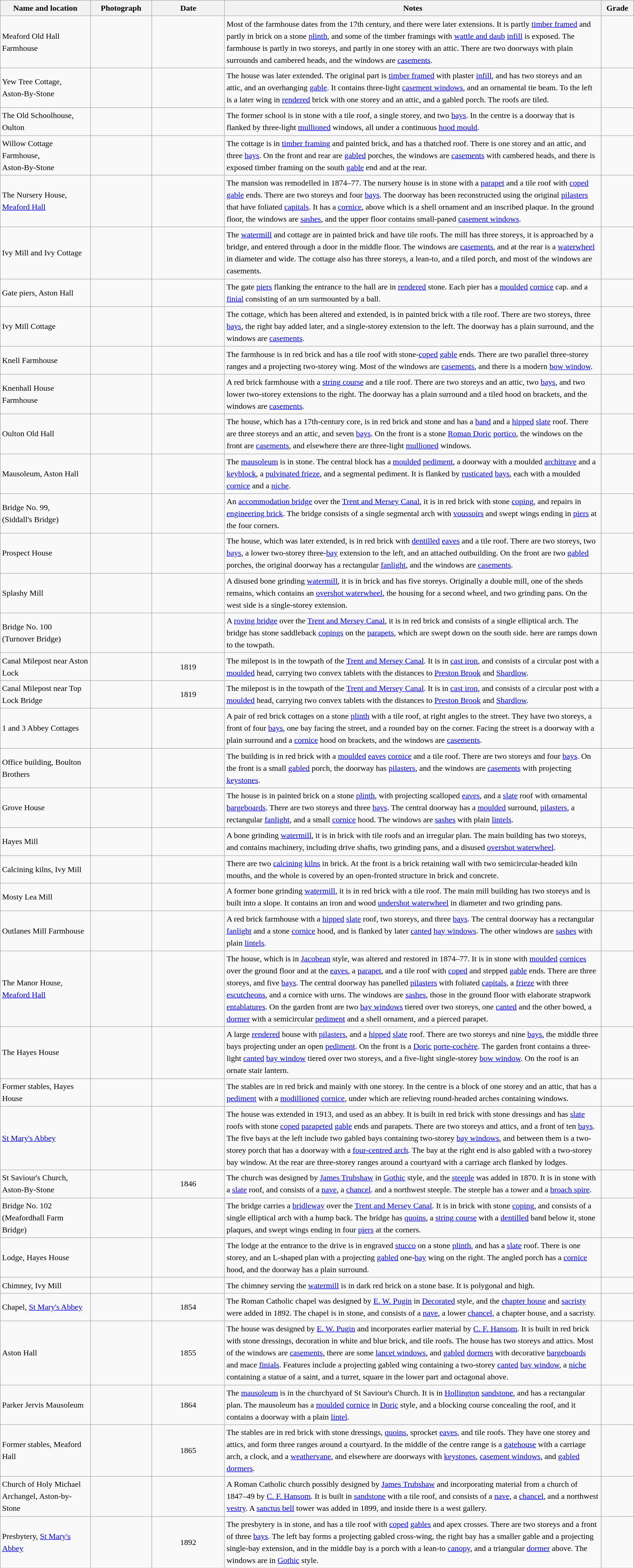<table class="wikitable sortable plainrowheaders" style="width:100%; border:0; text-align:left; line-height:150%;">
<tr>
<th scope="col"  style="width:150px">Name and location</th>
<th scope="col"  style="width:100px" class="unsortable">Photograph</th>
<th scope="col"  style="width:120px">Date</th>
<th scope="col"  style="width:650px" class="unsortable">Notes</th>
<th scope="col"  style="width:50px">Grade</th>
</tr>
<tr>
<td>Meaford Old Hall Farmhouse<br><small></small></td>
<td></td>
<td align="center"></td>
<td>Most of the farmhouse dates from the 17th century, and there were later extensions.  It is partly <a href='#'>timber framed</a> and partly in brick on a stone <a href='#'>plinth</a>, and some of the timber framings with <a href='#'>wattle and daub</a> <a href='#'>infill</a> is exposed. The farmhouse is partly in two storeys, and partly in one storey with an attic.  There are two doorways with plain surrounds and cambered heads, and the windows are <a href='#'>casements</a>.</td>
<td align="center" ></td>
</tr>
<tr>
<td>Yew Tree Cottage,<br>Aston-By-Stone<br><small></small></td>
<td></td>
<td align="center"></td>
<td>The house was later extended. The original part is <a href='#'>timber framed</a> with plaster <a href='#'>infill</a>, and has two storeys and an attic, and an overhanging <a href='#'>gable</a>.  It contains three-light <a href='#'>casement windows</a>, and an ornamental tie beam. To the left is a later wing in <a href='#'>rendered</a> brick with one storey and an attic, and a gabled porch. The roofs are tiled.</td>
<td align="center" ></td>
</tr>
<tr>
<td>The Old Schoolhouse, Oulton<br><small></small></td>
<td></td>
<td align="center"></td>
<td>The former school is in stone with a tile roof, a single storey, and two <a href='#'>bays</a>.  In the centre is a doorway that is flanked by three-light <a href='#'>mullioned</a> windows, all under a continuous <a href='#'>hood mould</a>.</td>
<td align="center" ></td>
</tr>
<tr>
<td>Willow Cottage Farmhouse,<br>Aston-By-Stone<br><small></small></td>
<td></td>
<td align="center"></td>
<td>The cottage is in <a href='#'>timber framing</a> and painted brick, and has a thatched roof. There is one storey and an attic, and three <a href='#'>bays</a>. On the front and rear are <a href='#'>gabled</a> porches, the windows are <a href='#'>casements</a> with cambered heads, and there is exposed timber framing on the south <a href='#'>gable</a> end and at the rear.</td>
<td align="center" ></td>
</tr>
<tr>
<td>The Nursery House,<br><a href='#'>Meaford Hall</a><br><small></small></td>
<td></td>
<td align="center"></td>
<td>The mansion was remodelled in 1874–77. The nursery house is in stone with a <a href='#'>parapet</a> and a tile roof with <a href='#'>coped</a> <a href='#'>gable</a> ends. There are two storeys and four <a href='#'>bays</a>.  The doorway has been reconstructed using the original <a href='#'>pilasters</a> that have foliated <a href='#'>capitals</a>.  It has a <a href='#'>cornice</a>, above which is a shell ornament and an inscribed plaque. In the ground floor, the windows are <a href='#'>sashes</a>, and the upper floor contains small-paned <a href='#'>casement windows</a>.</td>
<td align="center" ></td>
</tr>
<tr>
<td>Ivy Mill and Ivy Cottage<br><small></small></td>
<td></td>
<td align="center"></td>
<td>The <a href='#'>watermill</a> and cottage are in painted brick and have tile roofs. The mill has three storeys, it is approached by a bridge, and entered through a door in the middle floor. The windows are <a href='#'>casements</a>, and at the rear is a <a href='#'>waterwheel</a>  in diameter and  wide.  The cottage also has three storeys, a lean-to, and a tiled porch, and most of the windows are casements.</td>
<td align="center" ></td>
</tr>
<tr>
<td>Gate piers, Aston Hall<br><small></small></td>
<td></td>
<td align="center"></td>
<td>The gate <a href='#'>piers</a> flanking the entrance to the hall are in <a href='#'>rendered</a> stone. Each pier has a <a href='#'>moulded</a> <a href='#'>cornice</a> cap. and a <a href='#'>finial</a> consisting of an urn surmounted by a ball.</td>
<td align="center" ></td>
</tr>
<tr>
<td>Ivy Mill Cottage<br><small></small></td>
<td></td>
<td align="center"></td>
<td>The cottage, which has been altered and extended, is in painted brick with a tile roof. There are two storeys, three <a href='#'>bays</a>, the right bay added later, and a single-storey extension to the left. The doorway has a plain surround, and the windows are <a href='#'>casements</a>.</td>
<td align="center" ></td>
</tr>
<tr>
<td>Knell Farmhouse<br><small></small></td>
<td></td>
<td align="center"></td>
<td>The farmhouse is in red brick and has a tile roof with stone-<a href='#'>coped</a> <a href='#'>gable</a> ends. There are two parallel three-storey ranges and a projecting two-storey wing.  Most of the windows are <a href='#'>casements</a>, and there is a modern <a href='#'>bow window</a>.</td>
<td align="center" ></td>
</tr>
<tr>
<td>Knenhall House Farmhouse<br><small></small></td>
<td></td>
<td align="center"></td>
<td>A red brick farmhouse with a <a href='#'>string course</a> and a tile roof. There are two storeys and an attic, two <a href='#'>bays</a>, and two lower two-storey extensions to the right. The doorway has a plain surround and a tiled hood on brackets, and the windows are <a href='#'>casements</a>.</td>
<td align="center" ></td>
</tr>
<tr>
<td>Oulton Old Hall<br><small></small></td>
<td></td>
<td align="center"></td>
<td>The house, which has a 17th-century core, is in red brick and stone and has a <a href='#'>band</a> and a <a href='#'>hipped</a> <a href='#'>slate</a> roof. There are three storeys and an attic, and seven <a href='#'>bays</a>. On the front is a stone <a href='#'>Roman Doric</a> <a href='#'>portico</a>, the windows on the front are <a href='#'>casements</a>, and elsewhere there are three-light <a href='#'>mullioned</a> windows.</td>
<td align="center" ></td>
</tr>
<tr>
<td>Mausoleum, Aston Hall<br><small></small></td>
<td></td>
<td align="center"></td>
<td>The <a href='#'>mausoleum</a> is in stone. The central block has a <a href='#'>moulded</a> <a href='#'>pediment</a>, a doorway with a moulded <a href='#'>architrave</a> and a <a href='#'>keyblock</a>, a <a href='#'>pulvinated frieze</a>, and a segmental pediment. It is flanked by <a href='#'>rusticated</a> <a href='#'>bays</a>, each with a moulded <a href='#'>cornice</a> and a <a href='#'>niche</a>.</td>
<td align="center" ></td>
</tr>
<tr>
<td>Bridge No. 99,<br>(Siddall's Bridge)<br><small></small></td>
<td></td>
<td align="center"></td>
<td>An <a href='#'>accommodation bridge</a> over the <a href='#'>Trent and Mersey Canal</a>, it is in red brick with stone <a href='#'>coping</a>, and repairs in <a href='#'>engineering brick</a>. The bridge consists of a single segmental arch with <a href='#'>voussoirs</a> and swept wings ending in <a href='#'>piers</a> at the four corners.</td>
<td align="center" ></td>
</tr>
<tr>
<td>Prospect House<br><small></small></td>
<td></td>
<td align="center"></td>
<td>The house, which was later extended, is in red brick with <a href='#'>dentilled</a> <a href='#'>eaves</a> and a tile roof. There are two storeys, two <a href='#'>bays</a>, a lower two-storey three-<a href='#'>bay</a> extension to the left, and an attached outbuilding. On the front are two <a href='#'>gabled</a> porches, the original doorway has a rectangular <a href='#'>fanlight</a>, and the windows are <a href='#'>casements</a>.</td>
<td align="center" ></td>
</tr>
<tr>
<td>Splashy Mill<br><small></small></td>
<td></td>
<td align="center"></td>
<td>A disused bone grinding <a href='#'>watermill</a>, it is in brick and has five storeys. Originally a double mill, one of the sheds remains, which contains an <a href='#'>overshot waterwheel</a>, the housing for a second wheel, and two grinding pans. On the west side is a single-storey extension.</td>
<td align="center" ></td>
</tr>
<tr>
<td>Bridge No. 100<br>(Turnover Bridge)<br><small></small></td>
<td></td>
<td align="center"></td>
<td>A <a href='#'>roving bridge</a> over the <a href='#'>Trent and Mersey Canal</a>, it is in red brick and consists of a single elliptical arch. The bridge has stone saddleback <a href='#'>copings</a> on the <a href='#'>parapets</a>, which are swept down on the south side.  here are ramps down to the towpath.</td>
<td align="center" ></td>
</tr>
<tr>
<td>Canal Milepost near Aston Lock<br><small></small></td>
<td></td>
<td align="center">1819</td>
<td>The milepost is in the towpath of the <a href='#'>Trent and Mersey Canal</a>. It is in <a href='#'>cast iron</a>, and consists of a circular post with a <a href='#'>moulded</a> head, carrying two convex tablets with the distances to <a href='#'>Preston Brook</a> and <a href='#'>Shardlow</a>.</td>
<td align="center" ></td>
</tr>
<tr>
<td>Canal Milepost near Top Lock Bridge<br><small></small></td>
<td></td>
<td align="center">1819</td>
<td>The milepost is in the towpath of the <a href='#'>Trent and Mersey Canal</a>. It is in <a href='#'>cast iron</a>, and consists of a circular post with a <a href='#'>moulded</a> head, carrying two convex tablets with the distances to <a href='#'>Preston Brook</a> and <a href='#'>Shardlow</a>.</td>
<td align="center" ></td>
</tr>
<tr>
<td>1 and 3 Abbey Cottages<br><small></small></td>
<td></td>
<td align="center"></td>
<td>A pair of red brick cottages on a stone <a href='#'>plinth</a> with a tile roof, at right angles to the street. They have two storeys, a front of four <a href='#'>bays</a>, one bay facing the street, and a rounded bay on the corner. Facing the street is a doorway with a plain surround and a <a href='#'>cornice</a> hood on brackets, and the windows are <a href='#'>casements</a>.</td>
<td align="center" ></td>
</tr>
<tr>
<td>Office building, Boulton Brothers<br><small></small></td>
<td></td>
<td align="center"></td>
<td>The building is in red brick with a <a href='#'>moulded</a> <a href='#'>eaves</a> <a href='#'>cornice</a> and a tile roof.  There are two storeys and four <a href='#'>bays</a>. On the front is a small <a href='#'>gabled</a> porch, the doorway has <a href='#'>pilasters</a>, and the windows are <a href='#'>casements</a> with projecting <a href='#'>keystones</a>.</td>
<td align="center" ></td>
</tr>
<tr>
<td>Grove House<br><small></small></td>
<td></td>
<td align="center"></td>
<td>The house is in painted brick on a stone <a href='#'>plinth</a>, with projecting scalloped <a href='#'>eaves</a>, and a <a href='#'>slate</a> roof with ornamental <a href='#'>bargeboards</a>. There are two storeys and three <a href='#'>bays</a>. The central doorway has a <a href='#'>moulded</a> surround, <a href='#'>pilasters</a>, a rectangular <a href='#'>fanlight</a>, and a small <a href='#'>cornice</a> hood. The windows are <a href='#'>sashes</a> with plain <a href='#'>lintels</a>.</td>
<td align="center" ></td>
</tr>
<tr>
<td>Hayes Mill<br><small></small></td>
<td></td>
<td align="center"></td>
<td>A bone grinding <a href='#'>watermill</a>, it is in brick with tile roofs and an irregular plan.  The main building has two storeys, and contains machinery, including drive shafts, two grinding pans, and a disused <a href='#'>overshot waterwheel</a>.</td>
<td align="center" ></td>
</tr>
<tr>
<td>Calcining kilns, Ivy Mill<br><small></small></td>
<td></td>
<td align="center"></td>
<td>There are two <a href='#'>calcining</a> <a href='#'>kilns</a> in brick. At the front is a brick retaining wall with two semicircular-headed kiln mouths, and the whole is covered by an open-fronted structure in brick and concrete.</td>
<td align="center" ></td>
</tr>
<tr>
<td>Mosty Lea Mill<br><small></small></td>
<td></td>
<td align="center"></td>
<td>A former bone grinding <a href='#'>watermill</a>, it is in red brick with a tile roof. The main mill building has two storeys and is built into a slope. It contains an iron and wood <a href='#'>undershot waterwheel</a>  in diameter and two grinding pans.</td>
<td align="center" ></td>
</tr>
<tr>
<td>Outlanes Mill Farmhouse<br><small></small></td>
<td></td>
<td align="center"></td>
<td>A red brick farmhouse with a <a href='#'>hipped</a> <a href='#'>slate</a> roof, two storeys, and three <a href='#'>bays</a>. The central doorway has a rectangular <a href='#'>fanlight</a> and a stone <a href='#'>cornice</a> hood, and is flanked by later <a href='#'>canted</a> <a href='#'>bay windows</a>. The other windows are <a href='#'>sashes</a> with plain <a href='#'>lintels</a>.</td>
<td align="center" ></td>
</tr>
<tr>
<td>The Manor House,<br><a href='#'>Meaford Hall</a><br><small></small></td>
<td></td>
<td align="center"></td>
<td>The house, which is in <a href='#'>Jacobean</a> style, was altered and restored in 1874–77. It is in stone with <a href='#'>moulded</a> <a href='#'>cornices</a> over the ground floor and at the <a href='#'>eaves</a>, a <a href='#'>parapet</a>, and a tile roof with <a href='#'>coped</a> and stepped <a href='#'>gable</a> ends.  There are three storeys, and five <a href='#'>bays</a>. The central doorway has panelled <a href='#'>pilasters</a> with foliated <a href='#'>capitals</a>, a <a href='#'>frieze</a> with three <a href='#'>escutcheons</a>, and a cornice with urns. The windows are <a href='#'>sashes</a>, those in the ground floor with elaborate strapwork <a href='#'>entablatures</a>. On the garden front are two <a href='#'>bay windows</a> tiered over two storeys, one <a href='#'>canted</a> and the other bowed, a <a href='#'>dormer</a> with a semicircular <a href='#'>pediment</a> and a shell ornament, and a pierced parapet.</td>
<td align="center" ></td>
</tr>
<tr>
<td>The Hayes House<br><small></small></td>
<td></td>
<td align="center"></td>
<td>A large <a href='#'>rendered</a> house with <a href='#'>pilasters</a>, and a <a href='#'>hipped</a> <a href='#'>slate</a> roof. There are two storeys and nine <a href='#'>bays</a>, the middle three bays projecting under an open <a href='#'>pediment</a>. On the front is a <a href='#'>Doric</a> <a href='#'>porte-cochère</a>. The garden front contains a three-light <a href='#'>canted</a> <a href='#'>bay window</a> tiered over two storeys, and a five-light single-storey <a href='#'>bow window</a>. On the roof is an ornate stair lantern.</td>
<td align="center" ></td>
</tr>
<tr>
<td>Former stables, Hayes House<br><small></small></td>
<td></td>
<td align="center"></td>
<td>The stables are in red brick and mainly with one storey. In the centre is a block of one storey and an attic, that has a <a href='#'>pediment</a> with a <a href='#'>modillioned</a> <a href='#'>cornice</a>, under which are relieving round-headed arches containing windows.</td>
<td align="center" ></td>
</tr>
<tr>
<td><a href='#'>St Mary's Abbey</a><br><small></small></td>
<td></td>
<td align="center"></td>
<td>The house was extended in 1913, and used as an abbey. It is built in red brick with stone dressings and has <a href='#'>slate</a> roofs with stone <a href='#'>coped</a> <a href='#'>parapeted</a> <a href='#'>gable</a> ends and parapets. There are two storeys and attics, and a front of ten <a href='#'>bays</a>.  The five bays at the left include two gabled bays containing two-storey <a href='#'>bay windows</a>, and between them is a two-storey porch that has a doorway with a <a href='#'>four-centred arch</a>. The bay at the right end is also gabled with a two-storey bay window. At the rear are three-storey ranges around a courtyard with a carriage arch flanked by lodges.</td>
<td align="center" ></td>
</tr>
<tr>
<td>St Saviour's Church,<br>Aston-By-Stone<br><small></small></td>
<td></td>
<td align="center">1846</td>
<td>The church was designed by <a href='#'>James Trubshaw</a> in <a href='#'>Gothic</a> style, and the <a href='#'>steeple</a> was added in 1870. It is in stone with a <a href='#'>slate</a> roof, and consists of a <a href='#'>nave</a>, a <a href='#'>chancel</a>. and a northwest steeple. The steeple has a tower and a <a href='#'>broach spire</a>.</td>
<td align="center" ></td>
</tr>
<tr>
<td>Bridge No. 102<br>(Meafordhall Farm Bridge)<br><small></small></td>
<td></td>
<td align="center"></td>
<td>The bridge carries a <a href='#'>bridleway</a> over the  <a href='#'>Trent and Mersey Canal</a>. It is in brick with stone <a href='#'>coping</a>, and consists of a single elliptical arch with a hump back. The bridge has <a href='#'>quoins</a>, a <a href='#'>string course</a> with a <a href='#'>dentilled</a> band below it, stone plaques, and swept wings ending in four <a href='#'>piers</a> at the corners.</td>
<td align="center" ></td>
</tr>
<tr>
<td>Lodge, Hayes House<br><small></small></td>
<td></td>
<td align="center"></td>
<td>The lodge at the entrance to the drive is in engraved <a href='#'>stucco</a> on a stone <a href='#'>plinth</a>, and has a <a href='#'>slate</a> roof. There is one storey, and an L-shaped plan with a projecting <a href='#'>gabled</a> one-<a href='#'>bay</a> wing on the right. The angled porch has a <a href='#'>cornice</a> hood, and the doorway has a plain surround.</td>
<td align="center" ></td>
</tr>
<tr>
<td>Chimney, Ivy Mill<br><small></small></td>
<td></td>
<td align="center"></td>
<td>The chimney serving the <a href='#'>watermill</a> is in dark red brick on a stone base. It is polygonal and  high.</td>
<td align="center" ></td>
</tr>
<tr>
<td>Chapel, <a href='#'>St Mary's Abbey</a><br><small></small></td>
<td></td>
<td align="center">1854</td>
<td>The Roman Catholic chapel was designed by <a href='#'>E. W. Pugin</a> in <a href='#'>Decorated</a> style, and the <a href='#'>chapter house</a> and <a href='#'>sacristy</a> were added in 1892. The chapel is in stone, and consists of a <a href='#'>nave</a>, a lower <a href='#'>chancel</a>, a chapter house, and a sacristy.</td>
<td align="center" ></td>
</tr>
<tr>
<td>Aston Hall<br><small></small></td>
<td></td>
<td align="center">1855</td>
<td>The house was designed by <a href='#'>E. W. Pugin</a> and incorporates earlier material by <a href='#'>C. F. Hansom</a>. It is built in red brick with stone dressings, decoration in white and blue brick, and tile roofs. The house has two storeys and attics.  Most of the windows are <a href='#'>casements</a>, there are some <a href='#'>lancet windows</a>, and <a href='#'>gabled</a> <a href='#'>dormers</a> with decorative <a href='#'>bargeboards</a> and mace <a href='#'>finials</a>. Features include a projecting gabled wing containing a two-storey <a href='#'>canted</a> <a href='#'>bay window</a>, a <a href='#'>niche</a> containing a statue of a saint, and a turret, square in the lower part and octagonal above.</td>
<td align="center" ></td>
</tr>
<tr>
<td>Parker Jervis Mausoleum<br><small></small></td>
<td></td>
<td align="center">1864</td>
<td>The <a href='#'>mausoleum</a> is in the churchyard of St Saviour's Church. It is in <a href='#'>Hollington</a> <a href='#'>sandstone</a>, and has a rectangular plan. The mausoleum has a <a href='#'>moulded</a> <a href='#'>cornice</a> in <a href='#'>Doric</a> style, and a blocking course concealing the roof, and it contains a doorway with a plain <a href='#'>lintel</a>.</td>
<td align="center" ></td>
</tr>
<tr>
<td>Former stables, Meaford Hall<br><small></small></td>
<td></td>
<td align="center">1865</td>
<td>The stables are in red brick with stone dressings, <a href='#'>quoins</a>, sprocket <a href='#'>eaves</a>, and tile roofs. They have one storey and attics, and form three ranges around a courtyard. In the middle of the centre range is a <a href='#'>gatehouse</a> with a carriage arch, a clock, and a <a href='#'>weathervane</a>, and elsewhere are doorways with <a href='#'>keystones</a>, <a href='#'>casement windows</a>, and <a href='#'>gabled</a> <a href='#'>dormers</a>.</td>
<td align="center" ></td>
</tr>
<tr>
<td>Church of Holy Michael Archangel, Aston-by-Stone<br><small></small></td>
<td></td>
<td align="center"></td>
<td>A Roman Catholic church possibly designed by <a href='#'>James Trubshaw</a> and incorporating material from a church of 1847–49 by <a href='#'>C. F. Hansom</a>. It is built in <a href='#'>sandstone</a> with a tile roof, and consists of a <a href='#'>nave</a>, a <a href='#'>chancel</a>, and a northwest <a href='#'>vestry</a>. A <a href='#'>sanctus bell</a> tower was added in 1899, and inside there is a west gallery.</td>
<td align="center" ></td>
</tr>
<tr>
<td>Presbytery, <a href='#'>St Mary's Abbey</a><br><small></small></td>
<td></td>
<td align="center">1892</td>
<td>The presbytery is in stone, and has a tile roof with <a href='#'>coped</a> <a href='#'>gables</a> and apex crosses. There are two storeys and a front of three <a href='#'>bays</a>. The left bay forms a projecting gabled cross-wing, the right bay has a smaller gable and a projecting single-bay extension, and in the middle bay is a porch with a lean-to <a href='#'>canopy</a>, and a triangular <a href='#'>dormer</a> above. The windows are in <a href='#'>Gothic</a> style.</td>
<td align="center" ></td>
</tr>
<tr>
</tr>
</table>
